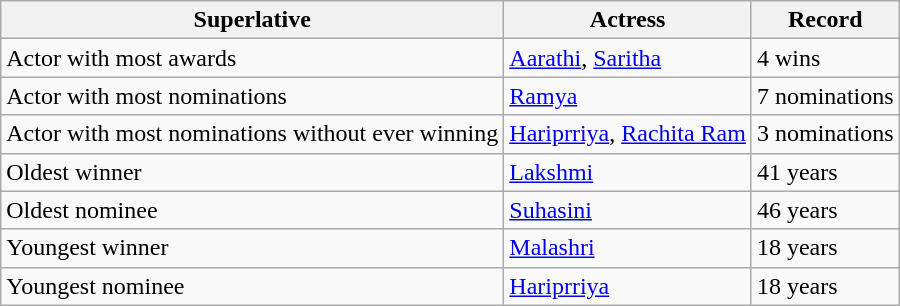<table class="wikitable sortable">
<tr>
<th>Superlative</th>
<th>Actress</th>
<th>Record</th>
</tr>
<tr>
<td>Actor with most awards</td>
<td><a href='#'>Aarathi</a>, <a href='#'>Saritha</a></td>
<td>4 wins</td>
</tr>
<tr>
<td>Actor with most nominations</td>
<td><a href='#'>Ramya</a></td>
<td>7 nominations</td>
</tr>
<tr>
<td>Actor with most nominations without ever winning</td>
<td><a href='#'>Hariprriya</a>, <a href='#'>Rachita Ram</a></td>
<td>3 nominations</td>
</tr>
<tr>
<td>Oldest winner</td>
<td><a href='#'>Lakshmi</a></td>
<td>41 years</td>
</tr>
<tr>
<td>Oldest nominee</td>
<td><a href='#'>Suhasini</a></td>
<td>46 years</td>
</tr>
<tr>
<td>Youngest winner</td>
<td><a href='#'>Malashri</a></td>
<td>18 years</td>
</tr>
<tr>
<td>Youngest nominee</td>
<td><a href='#'>Hariprriya</a></td>
<td>18 years</td>
</tr>
</table>
